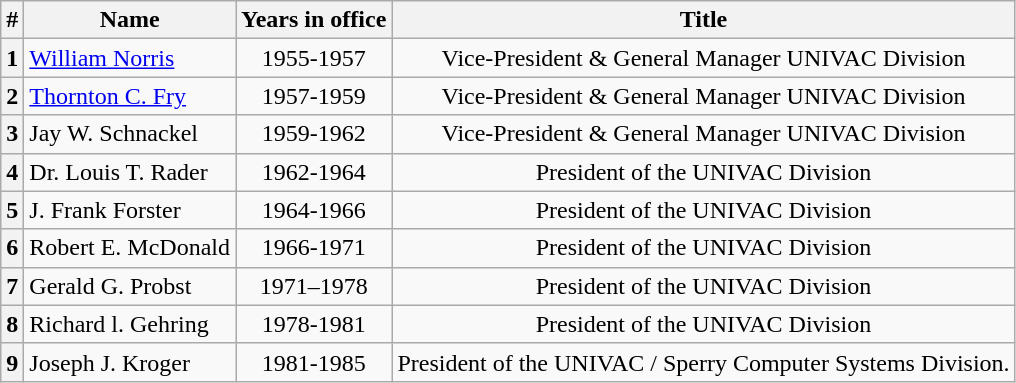<table class="wikitable" style="text-align:center">
<tr>
<th>#</th>
<th>Name</th>
<th>Years in office</th>
<th>Title</th>
</tr>
<tr>
<th>1</th>
<td align=left><a href='#'>William Norris</a></td>
<td nowrap>1955-1957</td>
<td>Vice-President & General Manager UNIVAC Division</td>
</tr>
<tr>
<th>2</th>
<td align=left><a href='#'>Thornton C. Fry</a></td>
<td nowrap>1957-1959</td>
<td>Vice-President & General Manager UNIVAC Division</td>
</tr>
<tr>
<th>3</th>
<td align=left>Jay W. Schnackel</td>
<td nowrap>1959-1962</td>
<td>Vice-President & General Manager UNIVAC Division</td>
</tr>
<tr>
<th>4</th>
<td align=left>Dr. Louis T. Rader</td>
<td nowrap>1962-1964</td>
<td>President of the UNIVAC Division</td>
</tr>
<tr>
<th>5</th>
<td align=left>J. Frank Forster</td>
<td nowrap>1964-1966</td>
<td>President of the UNIVAC Division</td>
</tr>
<tr>
<th>6</th>
<td align=left>Robert E. McDonald</td>
<td nowrap>1966-1971</td>
<td>President of the UNIVAC Division</td>
</tr>
<tr>
<th>7</th>
<td align=left>Gerald G. Probst</td>
<td nowrap>1971–1978</td>
<td>President of the UNIVAC Division</td>
</tr>
<tr>
<th>8</th>
<td align=left>Richard l. Gehring</td>
<td nowrap>1978-1981</td>
<td>President of the UNIVAC Division</td>
</tr>
<tr>
<th>9</th>
<td align=left>Joseph J. Kroger</td>
<td nowrap>1981-1985</td>
<td>President of the UNIVAC / Sperry Computer Systems Division.</td>
</tr>
</table>
